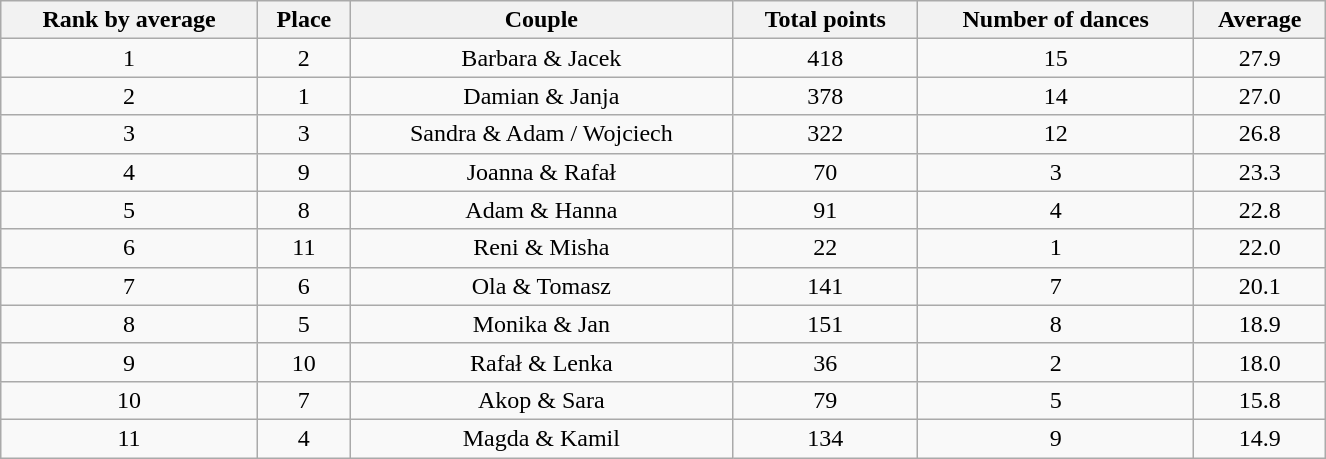<table class="wikitable sortable"  style="margin:auto; text-align:center; white-space:nowrap; width:70%;">
<tr>
<th>Rank by average</th>
<th>Place</th>
<th>Couple</th>
<th>Total points</th>
<th>Number of dances</th>
<th>Average </th>
</tr>
<tr>
<td>1</td>
<td>2</td>
<td>Barbara & Jacek</td>
<td>418</td>
<td>15</td>
<td>27.9</td>
</tr>
<tr>
<td>2</td>
<td>1</td>
<td>Damian & Janja</td>
<td>378</td>
<td>14</td>
<td>27.0</td>
</tr>
<tr>
<td>3</td>
<td>3</td>
<td>Sandra & Adam / Wojciech</td>
<td>322</td>
<td>12</td>
<td>26.8</td>
</tr>
<tr>
<td>4</td>
<td>9</td>
<td>Joanna & Rafał</td>
<td>70</td>
<td>3</td>
<td>23.3</td>
</tr>
<tr>
<td>5</td>
<td>8</td>
<td>Adam & Hanna</td>
<td>91</td>
<td>4</td>
<td>22.8</td>
</tr>
<tr>
<td>6</td>
<td>11</td>
<td>Reni & Misha</td>
<td>22</td>
<td>1</td>
<td>22.0</td>
</tr>
<tr>
<td>7</td>
<td>6</td>
<td>Ola & Tomasz</td>
<td>141</td>
<td>7</td>
<td>20.1</td>
</tr>
<tr>
<td>8</td>
<td>5</td>
<td>Monika & Jan</td>
<td>151</td>
<td>8</td>
<td>18.9</td>
</tr>
<tr>
<td>9</td>
<td>10</td>
<td>Rafał & Lenka</td>
<td>36</td>
<td>2</td>
<td>18.0</td>
</tr>
<tr>
<td>10</td>
<td>7</td>
<td>Akop & Sara</td>
<td>79</td>
<td>5</td>
<td>15.8</td>
</tr>
<tr>
<td>11</td>
<td>4</td>
<td>Magda & Kamil</td>
<td>134</td>
<td>9</td>
<td>14.9</td>
</tr>
</table>
